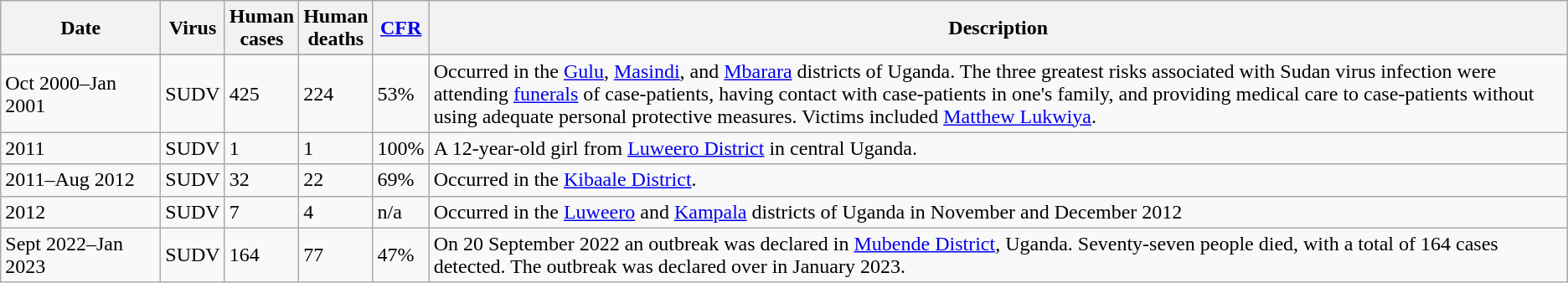<table class="wikitable sortable">
<tr>
<th style="width:120px">Date</th>
<th>Virus</th>
<th data-sort-type="number">Human<br>cases</th>
<th data-sort-type="number">Human<br>deaths</th>
<th data-sort-type="number"><a href='#'>CFR</a></th>
<th class="unsortable">Description</th>
</tr>
<tr>
</tr>
<tr>
<td>Oct 2000–Jan 2001</td>
<td>SUDV</td>
<td>425</td>
<td>224</td>
<td>53%</td>
<td>Occurred in the <a href='#'>Gulu</a>, <a href='#'>Masindi</a>, and <a href='#'>Mbarara</a> districts of Uganda. The three greatest risks associated with Sudan virus infection were attending <a href='#'>funerals</a> of case-patients, having contact with case-patients in one's family, and providing medical care to case-patients without using adequate personal protective measures. Victims included <a href='#'>Matthew Lukwiya</a>.</td>
</tr>
<tr>
<td>2011</td>
<td>SUDV</td>
<td>1</td>
<td>1</td>
<td>100%</td>
<td>A 12-year-old girl from <a href='#'>Luweero District</a> in central Uganda.</td>
</tr>
<tr>
<td>2011–Aug 2012</td>
<td>SUDV</td>
<td>32</td>
<td>22</td>
<td>69%</td>
<td>Occurred in the <a href='#'>Kibaale District</a>.</td>
</tr>
<tr>
<td>2012</td>
<td>SUDV</td>
<td>7</td>
<td>4</td>
<td>n/a</td>
<td>Occurred in the <a href='#'>Luweero</a> and <a href='#'>Kampala</a> districts of Uganda in November and December 2012</td>
</tr>
<tr>
<td>Sept 2022–Jan 2023</td>
<td>SUDV</td>
<td>164</td>
<td>77</td>
<td>47%</td>
<td>On 20 September 2022 an outbreak was declared in <a href='#'>Mubende District</a>, Uganda. Seventy-seven people died, with a total of 164 cases detected. The outbreak was declared over in January 2023.</td>
</tr>
</table>
